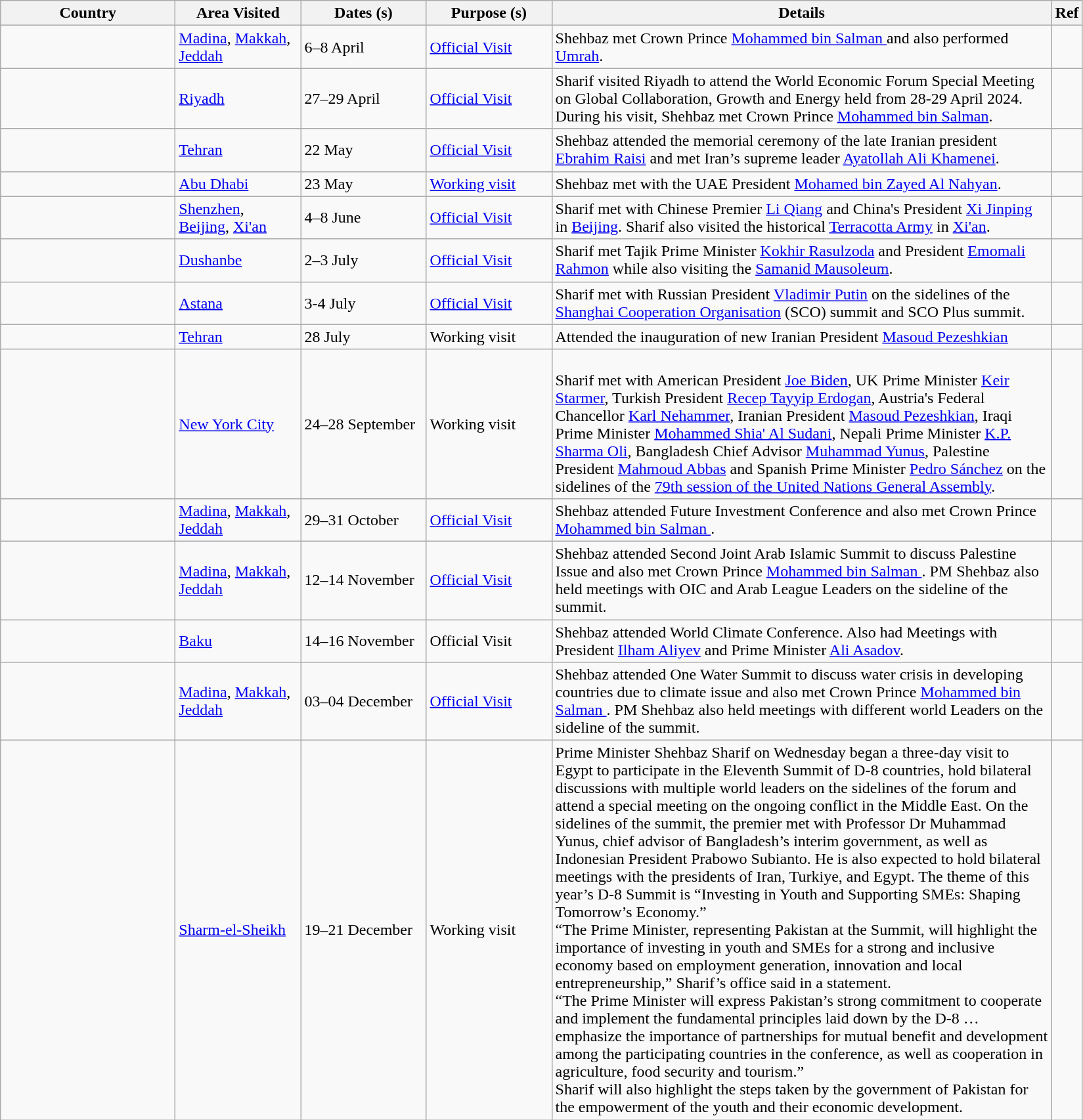<table class="wikitable outercollapse sortable">
<tr>
<th width=170>Country</th>
<th width=120>Area Visited</th>
<th width=120>Dates (s)</th>
<th width=120>Purpose (s)</th>
<th width=500>Details</th>
<th width=20>Ref</th>
</tr>
<tr>
<td></td>
<td><a href='#'>Madina</a>, <a href='#'>Makkah</a>, <a href='#'>Jeddah</a></td>
<td>6–8 April</td>
<td><a href='#'>Official Visit</a></td>
<td> Shehbaz met Crown Prince <a href='#'>Mohammed bin Salman </a> and also performed <a href='#'>Umrah</a>.</td>
<td></td>
</tr>
<tr>
<td></td>
<td><a href='#'>Riyadh</a></td>
<td>27–29 April</td>
<td><a href='#'>Official Visit</a></td>
<td>Sharif visited Riyadh to attend the World Economic Forum Special Meeting on Global Collaboration, Growth and Energy held from 28-29 April 2024. During his visit, Shehbaz met Crown Prince <a href='#'>Mohammed bin Salman</a>.</td>
<td></td>
</tr>
<tr>
<td></td>
<td><a href='#'>Tehran</a></td>
<td>22 May</td>
<td><a href='#'>Official Visit</a></td>
<td>Shehbaz attended the memorial ceremony of the late Iranian president <a href='#'>Ebrahim Raisi</a> and met Iran’s supreme leader <a href='#'>Ayatollah Ali Khamenei</a>.</td>
<td></td>
</tr>
<tr>
<td></td>
<td><a href='#'>Abu Dhabi</a></td>
<td>23 May</td>
<td><a href='#'>Working visit</a></td>
<td>Shehbaz met with the UAE President <a href='#'>Mohamed bin Zayed Al Nahyan</a>.</td>
<td></td>
</tr>
<tr>
<td></td>
<td><a href='#'>Shenzhen</a>, <a href='#'>Beijing</a>, <a href='#'>Xi'an</a></td>
<td>4–8 June</td>
<td><a href='#'>Official Visit</a></td>
<td> Sharif met with Chinese Premier <a href='#'>Li Qiang</a> and China's President <a href='#'>Xi Jinping</a> in <a href='#'>Beijing</a>. Sharif also visited the historical <a href='#'>Terracotta Army</a> in <a href='#'>Xi'an</a>.</td>
<td></td>
</tr>
<tr>
<td></td>
<td><a href='#'>Dushanbe</a></td>
<td>2–3 July</td>
<td><a href='#'>Official Visit</a></td>
<td>Sharif met Tajik Prime Minister <a href='#'>Kokhir Rasulzoda</a> and President <a href='#'>Emomali Rahmon</a> while also visiting the <a href='#'>Samanid Mausoleum</a>.</td>
<td></td>
</tr>
<tr>
<td></td>
<td><a href='#'>Astana</a></td>
<td>3-4 July</td>
<td><a href='#'>Official Visit</a></td>
<td>Sharif met with Russian President <a href='#'>Vladimir Putin</a> on the sidelines of the <a href='#'>Shanghai Cooperation Organisation</a> (SCO) summit and SCO Plus summit.</td>
<td></td>
</tr>
<tr>
<td></td>
<td><a href='#'>Tehran</a></td>
<td>28 July</td>
<td>Working visit</td>
<td>Attended the inauguration of new Iranian President <a href='#'>Masoud Pezeshkian</a></td>
<td></td>
</tr>
<tr>
<td><br></td>
<td><a href='#'>New York City</a></td>
<td>24–28 September</td>
<td>Working visit</td>
<td><br>Sharif met with American President <a href='#'>Joe Biden</a>, UK Prime Minister <a href='#'>Keir Starmer</a>, Turkish President <a href='#'>Recep Tayyip Erdogan</a>, Austria's Federal Chancellor <a href='#'>Karl Nehammer</a>, Iranian President <a href='#'>Masoud Pezeshkian</a>, Iraqi Prime Minister <a href='#'>Mohammed Shia' Al Sudani</a>, Nepali Prime Minister <a href='#'>K.P. Sharma Oli</a>, Bangladesh Chief Advisor <a href='#'>Muhammad Yunus</a>, Palestine President <a href='#'>Mahmoud Abbas</a> and Spanish Prime Minister <a href='#'>Pedro Sánchez</a> on the sidelines of the <a href='#'>79th session of the United Nations General Assembly</a>.</td>
<td></td>
</tr>
<tr>
<td></td>
<td><a href='#'>Madina</a>, <a href='#'>Makkah</a>, <a href='#'>Jeddah</a></td>
<td>29–31 October</td>
<td><a href='#'>Official Visit</a></td>
<td> Shehbaz attended Future Investment Conference and also met Crown Prince <a href='#'>Mohammed bin Salman </a>.</td>
<td></td>
</tr>
<tr>
<td></td>
<td><a href='#'>Madina</a>, <a href='#'>Makkah</a>, <a href='#'>Jeddah</a></td>
<td>12–14 November</td>
<td><a href='#'>Official Visit</a></td>
<td> Shehbaz attended Second Joint Arab Islamic Summit to discuss Palestine Issue and also met Crown Prince <a href='#'>Mohammed bin Salman </a>. PM Shehbaz also held meetings with OIC and Arab League Leaders on the sideline of the summit.</td>
<td></td>
</tr>
<tr>
<td></td>
<td><a href='#'>Baku</a></td>
<td>14–16 November</td>
<td>Official Visit</td>
<td> Shehbaz attended World Climate Conference. Also had Meetings with President <a href='#'>Ilham Aliyev</a> and Prime Minister <a href='#'>Ali Asadov</a>.</td>
<td></td>
</tr>
<tr>
<td></td>
<td><a href='#'>Madina</a>, <a href='#'>Makkah</a>, <a href='#'>Jeddah</a></td>
<td>03–04 December</td>
<td><a href='#'>Official Visit</a></td>
<td> Shehbaz attended One Water Summit to discuss water crisis in developing countries due to climate issue and also met Crown Prince <a href='#'>Mohammed bin Salman </a>. PM Shehbaz also held meetings with different world Leaders on the sideline of the summit.</td>
<td></td>
</tr>
<tr>
<td></td>
<td><a href='#'>Sharm-el-Sheikh</a></td>
<td>19–21 December</td>
<td>Working visit</td>
<td>Prime Minister Shehbaz Sharif on Wednesday began a three-day visit to Egypt to participate in the Eleventh Summit of D-8 countries, hold bilateral discussions with multiple world leaders on the sidelines of the forum and attend a special meeting on the ongoing conflict in the Middle East. On the sidelines of the summit, the premier met with Professor Dr Muhammad Yunus, chief advisor of Bangladesh’s interim government, as well as Indonesian President Prabowo Subianto. He is also expected to hold bilateral meetings with the presidents of Iran, Turkiye, and Egypt. The theme of this year’s D-8 Summit is “Investing in Youth and Supporting SMEs: Shaping Tomorrow’s Economy.”<br>“The Prime Minister, representing Pakistan at the Summit, will highlight the importance of investing in youth and SMEs for a strong and inclusive economy based on employment generation, innovation and local entrepreneurship,” Sharif’s office said in a statement.<br>“The Prime Minister will express Pakistan’s strong commitment to cooperate and implement the fundamental principles laid down by the D-8 … emphasize the importance of partnerships for mutual benefit and development among the participating countries in the conference, as well as cooperation in agriculture, food security and tourism.”<br>Sharif will also highlight the steps taken by the government of Pakistan for the empowerment of the youth and their economic development.</td>
</tr>
</table>
